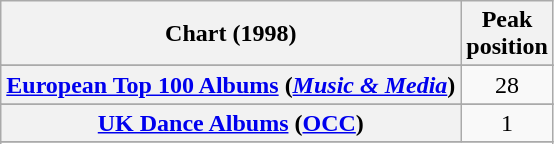<table class="wikitable sortable plainrowheaders" style="text-align:center;" border="1">
<tr>
<th scope="col">Chart (1998)</th>
<th scope="col">Peak<br>position</th>
</tr>
<tr>
</tr>
<tr>
</tr>
<tr>
</tr>
<tr>
<th scope="row"><a href='#'>European Top 100 Albums</a> (<em><a href='#'>Music & Media</a></em>)</th>
<td>28</td>
</tr>
<tr>
</tr>
<tr>
</tr>
<tr>
</tr>
<tr>
</tr>
<tr>
</tr>
<tr>
</tr>
<tr>
<th scope="row"><a href='#'>UK Dance Albums</a> (<a href='#'>OCC</a>)</th>
<td>1</td>
</tr>
<tr>
</tr>
<tr>
</tr>
<tr>
</tr>
</table>
